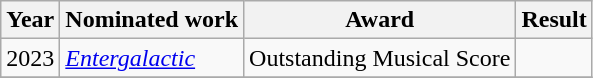<table class="wikitable">
<tr>
<th>Year</th>
<th>Nominated work</th>
<th>Award</th>
<th>Result</th>
</tr>
<tr>
<td rowspan="1">2023</td>
<td><em><a href='#'>Entergalactic</a></em></td>
<td>Outstanding Musical Score</td>
<td></td>
</tr>
<tr>
</tr>
</table>
